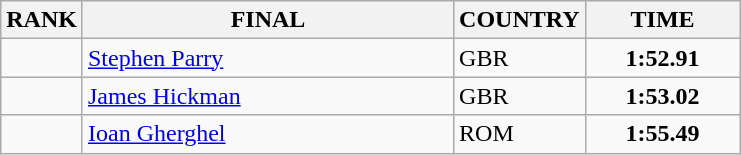<table class="wikitable">
<tr>
<th>RANK</th>
<th align="left" style="width: 15em">FINAL</th>
<th>COUNTRY</th>
<th style="width: 6em">TIME</th>
</tr>
<tr>
<td align="center"></td>
<td><a href='#'>Stephen Parry</a></td>
<td> GBR</td>
<td align="center"><strong>1:52.91</strong></td>
</tr>
<tr>
<td align="center"></td>
<td><a href='#'>James Hickman</a></td>
<td> GBR</td>
<td align="center"><strong>1:53.02</strong></td>
</tr>
<tr>
<td align="center"></td>
<td><a href='#'>Ioan Gherghel</a></td>
<td> ROM</td>
<td align="center"><strong>1:55.49</strong></td>
</tr>
</table>
